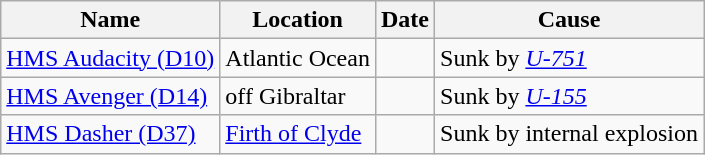<table class="wikitable sortable">
<tr>
<th>Name</th>
<th>Location</th>
<th>Date</th>
<th>Cause</th>
</tr>
<tr>
<td><a href='#'>HMS Audacity (D10)</a></td>
<td>Atlantic Ocean</td>
<td></td>
<td>Sunk by <em><a href='#'>U-751</a></em></td>
</tr>
<tr>
<td><a href='#'>HMS Avenger (D14)</a></td>
<td>off Gibraltar</td>
<td></td>
<td>Sunk by <a href='#'><em>U-155</em></a></td>
</tr>
<tr>
<td><a href='#'>HMS Dasher (D37)</a></td>
<td><a href='#'>Firth of Clyde</a></td>
<td></td>
<td>Sunk by internal explosion</td>
</tr>
</table>
